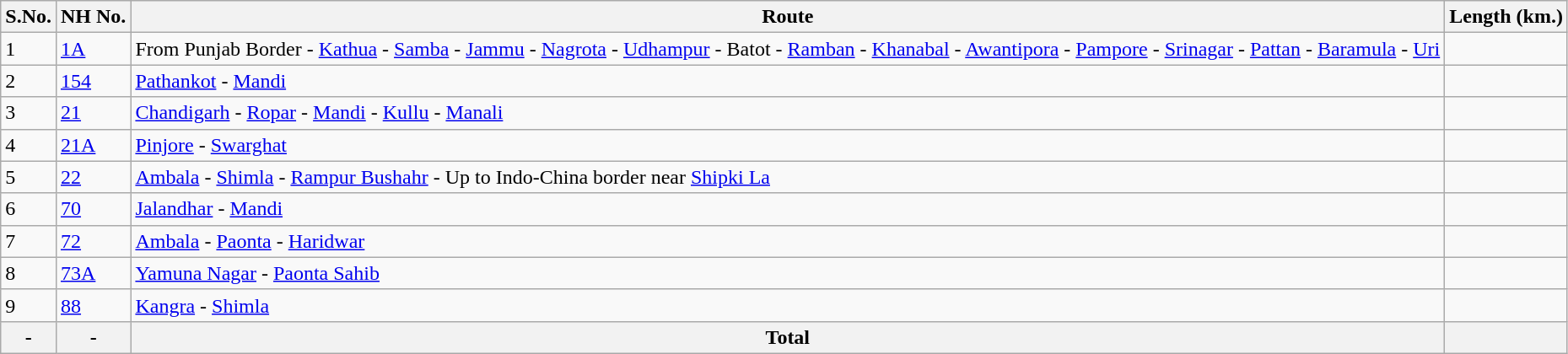<table class="wikitable">
<tr>
<th>S.No.</th>
<th>NH No.</th>
<th>Route</th>
<th>Length (km.)</th>
</tr>
<tr>
<td>1</td>
<td><a href='#'>1A</a></td>
<td>From Punjab Border - <a href='#'>Kathua</a> - <a href='#'>Samba</a> - <a href='#'>Jammu</a> - <a href='#'>Nagrota</a> - <a href='#'>Udhampur</a> - Batot - <a href='#'>Ramban</a> - <a href='#'>Khanabal</a> - <a href='#'>Awantipora</a> - <a href='#'>Pampore</a> - <a href='#'>Srinagar</a> - <a href='#'>Pattan</a> - <a href='#'>Baramula</a> - <a href='#'>Uri</a></td>
<td></td>
</tr>
<tr>
<td>2</td>
<td><a href='#'>154</a></td>
<td><a href='#'>Pathankot</a> - <a href='#'>Mandi</a></td>
<td></td>
</tr>
<tr>
<td>3</td>
<td><a href='#'>21</a></td>
<td><a href='#'>Chandigarh</a> - <a href='#'>Ropar</a> - <a href='#'>Mandi</a> - <a href='#'>Kullu</a> - <a href='#'>Manali</a></td>
<td></td>
</tr>
<tr>
<td>4</td>
<td><a href='#'>21A</a></td>
<td><a href='#'>Pinjore</a> - <a href='#'>Swarghat</a></td>
<td></td>
</tr>
<tr>
<td>5</td>
<td><a href='#'>22</a></td>
<td><a href='#'>Ambala</a> - <a href='#'>Shimla</a> - <a href='#'>Rampur Bushahr</a> - Up to Indo-China border near <a href='#'>Shipki La</a></td>
<td></td>
</tr>
<tr>
<td>6</td>
<td><a href='#'>70</a></td>
<td><a href='#'>Jalandhar</a> - <a href='#'>Mandi</a></td>
<td></td>
</tr>
<tr>
<td>7</td>
<td><a href='#'>72</a></td>
<td><a href='#'>Ambala</a> - <a href='#'>Paonta</a> - <a href='#'>Haridwar</a></td>
<td></td>
</tr>
<tr>
<td>8</td>
<td><a href='#'>73A</a></td>
<td><a href='#'>Yamuna Nagar</a> - <a href='#'>Paonta Sahib</a></td>
<td></td>
</tr>
<tr>
<td>9</td>
<td><a href='#'>88</a></td>
<td><a href='#'>Kangra</a> - <a href='#'>Shimla</a></td>
<td></td>
</tr>
<tr>
<th>-</th>
<th>-</th>
<th>Total</th>
<th></th>
</tr>
</table>
